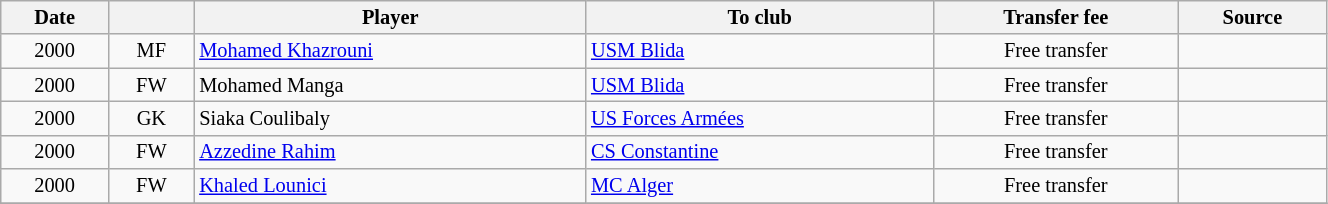<table class="wikitable sortable" style="width:70%; text-align:center; font-size:85%; text-align:centre;">
<tr>
<th><strong>Date</strong></th>
<th><strong></strong></th>
<th><strong>Player</strong></th>
<th><strong>To club</strong></th>
<th><strong>Transfer fee</strong></th>
<th><strong>Source</strong></th>
</tr>
<tr>
<td>2000</td>
<td>MF</td>
<td align="left"> <a href='#'>Mohamed Khazrouni</a></td>
<td align="left"><a href='#'>USM Blida</a></td>
<td>Free transfer</td>
<td></td>
</tr>
<tr>
<td>2000</td>
<td>FW</td>
<td align="left"> Mohamed Manga</td>
<td align="left"><a href='#'>USM Blida</a></td>
<td>Free transfer</td>
<td></td>
</tr>
<tr>
<td>2000</td>
<td>GK</td>
<td align="left"> Siaka Coulibaly</td>
<td align="left"> <a href='#'>US Forces Armées</a></td>
<td>Free transfer</td>
<td></td>
</tr>
<tr>
<td>2000</td>
<td>FW</td>
<td align="left"> <a href='#'>Azzedine Rahim</a></td>
<td align="left"><a href='#'>CS Constantine</a></td>
<td>Free transfer</td>
<td></td>
</tr>
<tr>
<td>2000</td>
<td>FW</td>
<td align="left"> <a href='#'>Khaled Lounici</a></td>
<td align="left"><a href='#'>MC Alger</a></td>
<td>Free transfer</td>
<td></td>
</tr>
<tr>
</tr>
</table>
